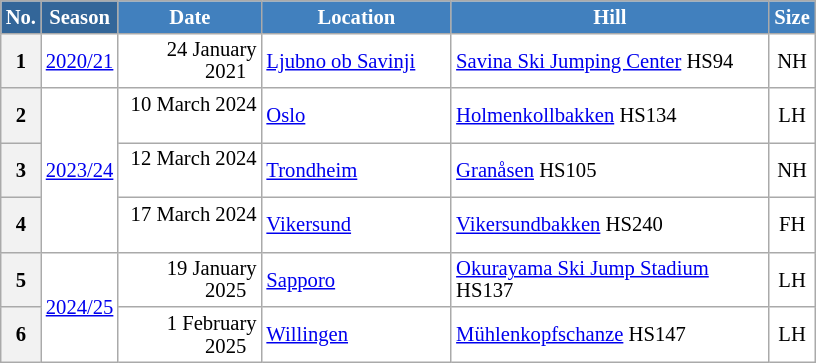<table class="wikitable sortable" style="font-size:86%; line-height:15px; text-align:left; border:grey solid 1px; border-collapse:collapse; background:#ffffff;">
<tr style="background:#efefef;">
<th style="background-color:#369; color:white; width:10px;">No.</th>
<th style="background-color:#369; color:white;  width:30px;">Season</th>
<th style="background-color:#4180be; color:white; width:89px;">Date</th>
<th style="background-color:#4180be; color:white; width:120px;">Location</th>
<th style="background-color:#4180be; color:white; width:205px;">Hill</th>
<th style="background-color:#4180be; color:white; width:25px;">Size</th>
</tr>
<tr>
<th scope=row style="text-align:center;">1</th>
<td align=center><a href='#'>2020/21</a></td>
<td align=right>24 January 2021  </td>
<td> <a href='#'>Ljubno ob Savinji</a></td>
<td><a href='#'>Savina Ski Jumping Center</a> HS94</td>
<td align=center>NH</td>
</tr>
<tr>
<th scope="row" style="text-align:center;">2</th>
<td rowspan="3" align="center"><a href='#'>2023/24</a></td>
<td align="right">10 March 2024  </td>
<td> <a href='#'>Oslo</a></td>
<td><a href='#'>Holmenkollbakken</a> HS134</td>
<td align="center">LH</td>
</tr>
<tr>
<th scope=row scope="row" style="text-align:center;">3</th>
<td align=right>12 March 2024  </td>
<td> <a href='#'>Trondheim</a></td>
<td><a href='#'>Granåsen</a> HS105</td>
<td align=center>NH</td>
</tr>
<tr>
<th scope=row scope="row" style="text-align:center;">4</th>
<td align=right>17 March 2024  </td>
<td> <a href='#'>Vikersund</a></td>
<td><a href='#'>Vikersundbakken</a> HS240</td>
<td align=center>FH</td>
</tr>
<tr>
<th scope=row style="text-align:center;">5</th>
<td align=center rowspan=2><a href='#'>2024/25</a></td>
<td align=right>19 January 2025  </td>
<td> <a href='#'>Sapporo</a></td>
<td><a href='#'>Okurayama Ski Jump Stadium</a> HS137</td>
<td align=center>LH</td>
</tr>
<tr>
<th scope=row style="text-align:center;">6</th>
<td align=right>1 February 2025  </td>
<td> <a href='#'>Willingen</a></td>
<td><a href='#'>Mühlenkopfschanze</a> HS147</td>
<td align=center>LH</td>
</tr>
</table>
